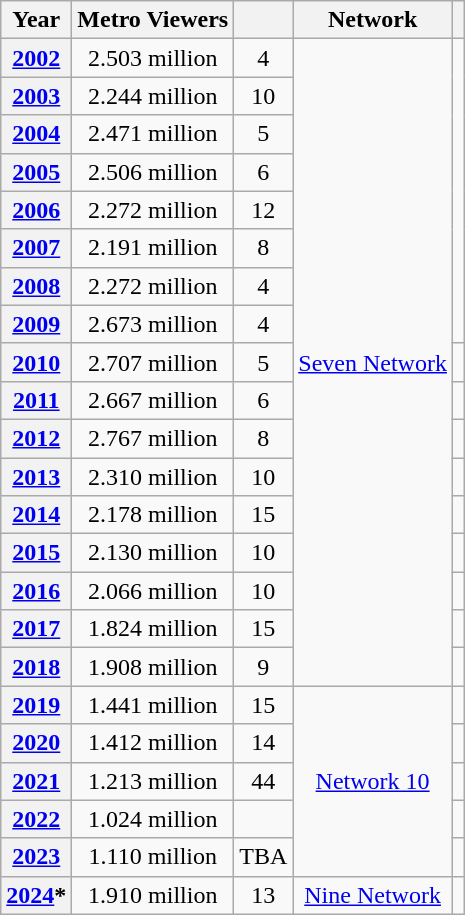<table class="wikitable plainrowheaders sortable" style="float:center; text-align:center; margin:1em;">
<tr>
<th scope="col">Year</th>
<th scope="col">Metro Viewers</th>
<th scope="col"></th>
<th scope="col">Network</th>
<th class="unsortable"></th>
</tr>
<tr>
<th scope="row" style="text-align:center;"><a href='#'>2002</a></th>
<td>2.503 million</td>
<td>4</td>
<td rowspan=17><a href='#'>Seven Network</a></td>
<td rowspan=8></td>
</tr>
<tr>
<th scope="row" style="text-align:center;"><a href='#'>2003</a></th>
<td>2.244 million</td>
<td>10</td>
</tr>
<tr>
<th scope="row" style="text-align:center;"><a href='#'>2004</a></th>
<td>2.471 million</td>
<td>5</td>
</tr>
<tr>
<th scope="row" style="text-align:center;"><a href='#'>2005</a></th>
<td>2.506 million</td>
<td>6</td>
</tr>
<tr>
<th scope="row" style="text-align:center;"><a href='#'>2006</a></th>
<td>2.272 million</td>
<td>12</td>
</tr>
<tr>
<th scope="row" style="text-align:center;"><a href='#'>2007</a></th>
<td>2.191 million</td>
<td>8</td>
</tr>
<tr>
<th scope="row" style="text-align:center;"><a href='#'>2008</a></th>
<td>2.272 million</td>
<td>4</td>
</tr>
<tr>
<th scope="row" style="text-align:center;"><a href='#'>2009</a></th>
<td>2.673 million</td>
<td>4</td>
</tr>
<tr>
<th scope="row" style="text-align:center;"><a href='#'>2010</a></th>
<td>2.707 million</td>
<td>5</td>
<td></td>
</tr>
<tr>
<th scope="row" style="text-align:center;"><a href='#'>2011</a></th>
<td>2.667 million</td>
<td>6</td>
<td></td>
</tr>
<tr>
<th scope="row" style="text-align:center;"><a href='#'>2012</a></th>
<td>2.767 million</td>
<td>8</td>
<td></td>
</tr>
<tr>
<th scope="row" style="text-align:center;"><a href='#'>2013</a></th>
<td>2.310 million</td>
<td>10</td>
<td></td>
</tr>
<tr>
<th scope="row" style="text-align:center;"><a href='#'>2014</a></th>
<td>2.178 million</td>
<td>15</td>
<td></td>
</tr>
<tr>
<th scope="row" style="text-align:center;"><a href='#'>2015</a></th>
<td>2.130 million</td>
<td>10</td>
<td></td>
</tr>
<tr>
<th scope="row" style="text-align:center;"><a href='#'>2016</a></th>
<td>2.066 million</td>
<td>10</td>
<td></td>
</tr>
<tr>
<th scope="row" style="text-align:center;"><a href='#'>2017</a></th>
<td>1.824 million</td>
<td>15</td>
<td></td>
</tr>
<tr>
<th scope="row" style="text-align:center;"><a href='#'>2018</a></th>
<td>1.908 million</td>
<td>9</td>
<td></td>
</tr>
<tr>
<th scope="row" style="text-align:center;"><a href='#'>2019</a></th>
<td>1.441 million</td>
<td>15</td>
<td rowspan=5><a href='#'>Network 10</a></td>
<td></td>
</tr>
<tr>
<th scope="row" style="text-align:center;"><a href='#'>2020</a></th>
<td>1.412 million</td>
<td>14</td>
<td></td>
</tr>
<tr>
<th scope="row" style="text-align:center;"><a href='#'>2021</a></th>
<td>1.213 million</td>
<td>44</td>
<td></td>
</tr>
<tr>
<th scope="row" style="text-align:center;"><a href='#'>2022</a></th>
<td>1.024 million</td>
<td></td>
<td></td>
</tr>
<tr>
<th scope="row" style="text-align:center;"><a href='#'>2023</a></th>
<td>1.110 million</td>
<td>TBA</td>
<td></td>
</tr>
<tr>
<th scope="row" style="text-align:center;"><a href='#'>2024</a>*</th>
<td>1.910 million</td>
<td>13</td>
<td><a href='#'>Nine Network</a></td>
<td></td>
</tr>
</table>
